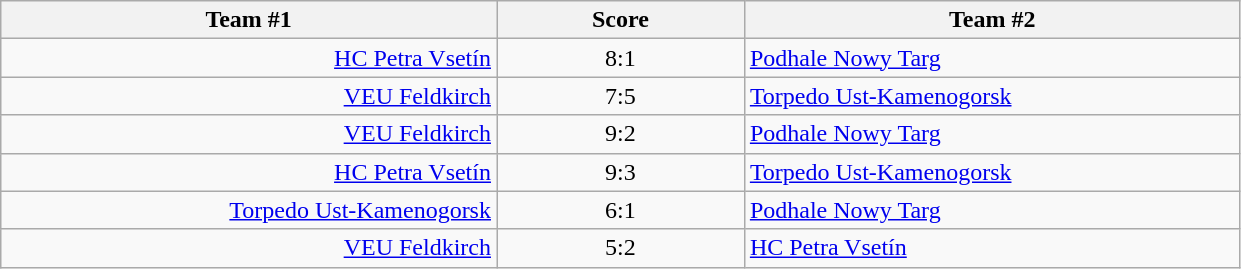<table class="wikitable" style="text-align: center;">
<tr>
<th width=22%>Team #1</th>
<th width=11%>Score</th>
<th width=22%>Team #2</th>
</tr>
<tr>
<td style="text-align: right;"><a href='#'>HC Petra Vsetín</a> </td>
<td>8:1</td>
<td style="text-align: left;"> <a href='#'>Podhale Nowy Targ</a></td>
</tr>
<tr>
<td style="text-align: right;"><a href='#'>VEU Feldkirch</a> </td>
<td>7:5</td>
<td style="text-align: left;"> <a href='#'>Torpedo Ust-Kamenogorsk</a></td>
</tr>
<tr>
<td style="text-align: right;"><a href='#'>VEU Feldkirch</a> </td>
<td>9:2</td>
<td style="text-align: left;"> <a href='#'>Podhale Nowy Targ</a></td>
</tr>
<tr>
<td style="text-align: right;"><a href='#'>HC Petra Vsetín</a> </td>
<td>9:3</td>
<td style="text-align: left;"> <a href='#'>Torpedo Ust-Kamenogorsk</a></td>
</tr>
<tr>
<td style="text-align: right;"><a href='#'>Torpedo Ust-Kamenogorsk</a> </td>
<td>6:1</td>
<td style="text-align: left;"> <a href='#'>Podhale Nowy Targ</a></td>
</tr>
<tr>
<td style="text-align: right;"><a href='#'>VEU Feldkirch</a> </td>
<td>5:2</td>
<td style="text-align: left;"> <a href='#'>HC Petra Vsetín</a></td>
</tr>
</table>
